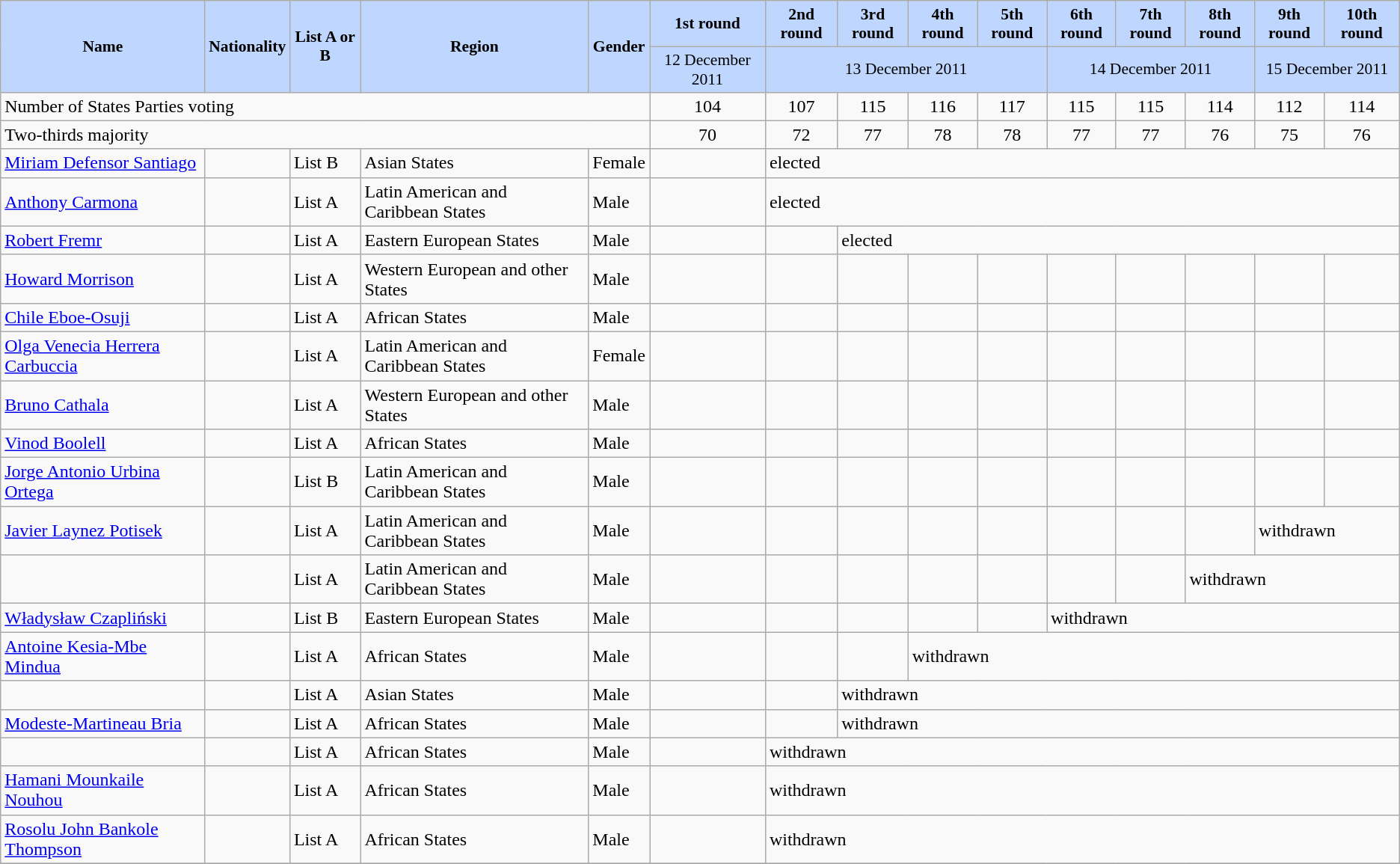<table class="wikitable">
<tr bgcolor=#BFD7FF align="center" style="font-size:90%;">
<td rowspan=2><strong>Name</strong></td>
<td rowspan=2><strong>Nationality</strong></td>
<td rowspan=2><strong>List A or B</strong></td>
<td rowspan=2><strong>Region</strong></td>
<td rowspan=2><strong>Gender</strong></td>
<td><strong>1st round</strong></td>
<td><strong>2nd round</strong></td>
<td><strong>3rd round</strong></td>
<td><strong>4th round</strong></td>
<td><strong>5th round</strong></td>
<td><strong>6th round</strong></td>
<td><strong>7th round</strong></td>
<td><strong>8th round</strong></td>
<td><strong>9th round</strong></td>
<td><strong>10th round</strong></td>
</tr>
<tr bgcolor=#BFD7FF align="center" style="font-size:90%;">
<td>12 December 2011</td>
<td colspan=4>13 December 2011</td>
<td colspan=3>14 December 2011</td>
<td colspan=2>15 December 2011</td>
</tr>
<tr style="text-align:center;" |>
<td style="text-align:left;" colspan=5>Number of States Parties voting</td>
<td>104</td>
<td>107</td>
<td>115</td>
<td>116</td>
<td>117</td>
<td>115</td>
<td>115</td>
<td>114</td>
<td>112</td>
<td>114</td>
</tr>
<tr style="text-align:center;" |>
<td style="text-align:left;" colspan=5>Two-thirds majority</td>
<td>70</td>
<td>72</td>
<td>77</td>
<td>78</td>
<td>78</td>
<td>77</td>
<td>77</td>
<td>76</td>
<td>75</td>
<td>76</td>
</tr>
<tr>
<td><a href='#'>Miriam Defensor Santiago</a></td>
<td></td>
<td>List B</td>
<td>Asian States</td>
<td>Female</td>
<td></td>
<td colspan=9>elected</td>
</tr>
<tr>
<td><a href='#'>Anthony Carmona</a></td>
<td></td>
<td>List A</td>
<td>Latin American and Caribbean States</td>
<td>Male</td>
<td></td>
<td colspan=9>elected</td>
</tr>
<tr>
<td><a href='#'>Robert Fremr</a></td>
<td></td>
<td>List A</td>
<td>Eastern European States</td>
<td>Male</td>
<td></td>
<td></td>
<td colspan=8>elected</td>
</tr>
<tr>
<td><a href='#'>Howard Morrison</a></td>
<td></td>
<td>List A</td>
<td>Western European and other States</td>
<td>Male</td>
<td></td>
<td></td>
<td></td>
<td></td>
<td></td>
<td></td>
<td></td>
<td></td>
<td></td>
<td></td>
</tr>
<tr>
<td><a href='#'>Chile Eboe-Osuji</a></td>
<td></td>
<td>List A</td>
<td>African States</td>
<td>Male</td>
<td></td>
<td></td>
<td></td>
<td></td>
<td></td>
<td></td>
<td></td>
<td></td>
<td></td>
<td></td>
</tr>
<tr>
<td><a href='#'>Olga Venecia Herrera Carbuccia</a></td>
<td></td>
<td>List A</td>
<td>Latin American and Caribbean States</td>
<td>Female</td>
<td></td>
<td></td>
<td></td>
<td></td>
<td></td>
<td></td>
<td></td>
<td></td>
<td></td>
<td></td>
</tr>
<tr>
<td><a href='#'>Bruno Cathala</a></td>
<td></td>
<td>List A</td>
<td>Western European and other States</td>
<td>Male</td>
<td></td>
<td></td>
<td></td>
<td></td>
<td></td>
<td></td>
<td></td>
<td></td>
<td></td>
<td></td>
</tr>
<tr>
<td><a href='#'>Vinod Boolell</a></td>
<td></td>
<td>List A</td>
<td>African States</td>
<td>Male</td>
<td></td>
<td></td>
<td></td>
<td></td>
<td></td>
<td></td>
<td></td>
<td></td>
<td></td>
<td></td>
</tr>
<tr>
<td><a href='#'>Jorge Antonio Urbina Ortega</a></td>
<td></td>
<td>List B</td>
<td>Latin American and Caribbean States</td>
<td>Male</td>
<td></td>
<td></td>
<td></td>
<td></td>
<td></td>
<td></td>
<td></td>
<td></td>
<td></td>
<td></td>
</tr>
<tr>
<td><a href='#'>Javier Laynez Potisek</a></td>
<td></td>
<td>List A</td>
<td>Latin American and Caribbean States</td>
<td>Male</td>
<td></td>
<td></td>
<td></td>
<td></td>
<td></td>
<td></td>
<td></td>
<td></td>
<td colspan=2>withdrawn</td>
</tr>
<tr>
<td></td>
<td></td>
<td>List A</td>
<td>Latin American and Caribbean States</td>
<td>Male</td>
<td></td>
<td></td>
<td></td>
<td></td>
<td></td>
<td></td>
<td></td>
<td colspan=3>withdrawn</td>
</tr>
<tr>
<td><a href='#'>Władysław Czapliński</a></td>
<td></td>
<td>List B</td>
<td>Eastern European States</td>
<td>Male</td>
<td></td>
<td></td>
<td></td>
<td></td>
<td></td>
<td colspan=5>withdrawn</td>
</tr>
<tr>
<td><a href='#'>Antoine Kesia-Mbe Mindua</a></td>
<td></td>
<td>List A</td>
<td>African States</td>
<td>Male</td>
<td></td>
<td></td>
<td></td>
<td colspan=7>withdrawn</td>
</tr>
<tr>
<td></td>
<td></td>
<td>List A</td>
<td>Asian States</td>
<td>Male</td>
<td></td>
<td></td>
<td colspan=8>withdrawn</td>
</tr>
<tr>
<td><a href='#'>Modeste-Martineau Bria</a></td>
<td></td>
<td>List A</td>
<td>African States</td>
<td>Male</td>
<td></td>
<td></td>
<td colspan=8>withdrawn</td>
</tr>
<tr>
<td></td>
<td></td>
<td>List A</td>
<td>African States</td>
<td>Male</td>
<td></td>
<td colspan=9>withdrawn</td>
</tr>
<tr>
<td><a href='#'>Hamani Mounkaile Nouhou</a></td>
<td></td>
<td>List A</td>
<td>African States</td>
<td>Male</td>
<td></td>
<td colspan=9>withdrawn</td>
</tr>
<tr>
<td><a href='#'>Rosolu John Bankole Thompson</a></td>
<td></td>
<td>List A</td>
<td>African States</td>
<td>Male</td>
<td></td>
<td colspan=9>withdrawn</td>
</tr>
<tr>
</tr>
</table>
